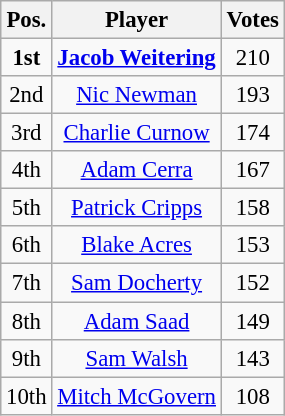<table class="wikitable" style="text-align:center; font-size:95%;">
<tr>
<th>Pos.<br></th>
<th>Player<br></th>
<th>Votes</th>
</tr>
<tr>
<td><strong>1st</strong></td>
<td><strong><a href='#'>Jacob Weitering</a></strong></td>
<td>210</td>
</tr>
<tr>
<td>2nd</td>
<td><a href='#'>Nic Newman</a></td>
<td>193</td>
</tr>
<tr>
<td>3rd</td>
<td><a href='#'>Charlie Curnow</a></td>
<td>174</td>
</tr>
<tr>
<td>4th</td>
<td><a href='#'>Adam Cerra</a></td>
<td>167</td>
</tr>
<tr>
<td>5th</td>
<td><a href='#'>Patrick Cripps</a></td>
<td>158</td>
</tr>
<tr>
<td>6th</td>
<td><a href='#'>Blake Acres</a></td>
<td>153</td>
</tr>
<tr>
<td>7th</td>
<td><a href='#'>Sam Docherty</a></td>
<td>152</td>
</tr>
<tr>
<td>8th</td>
<td><a href='#'>Adam Saad</a></td>
<td>149</td>
</tr>
<tr>
<td>9th</td>
<td><a href='#'>Sam Walsh</a></td>
<td>143</td>
</tr>
<tr>
<td>10th</td>
<td><a href='#'>Mitch McGovern</a></td>
<td>108</td>
</tr>
</table>
